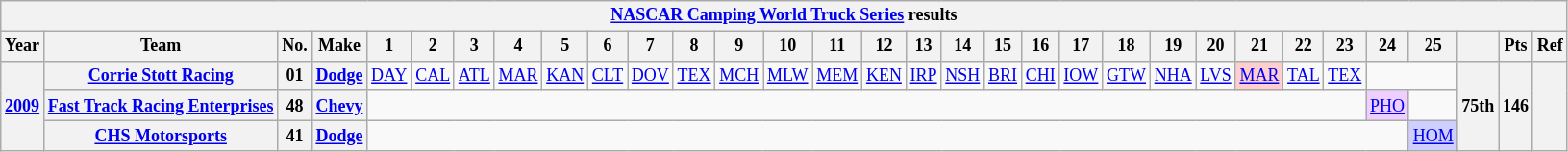<table class="wikitable" style="text-align:center; font-size:75%">
<tr>
<th colspan=32><a href='#'>NASCAR Camping World Truck Series</a> results</th>
</tr>
<tr>
<th>Year</th>
<th>Team</th>
<th>No.</th>
<th>Make</th>
<th>1</th>
<th>2</th>
<th>3</th>
<th>4</th>
<th>5</th>
<th>6</th>
<th>7</th>
<th>8</th>
<th>9</th>
<th>10</th>
<th>11</th>
<th>12</th>
<th>13</th>
<th>14</th>
<th>15</th>
<th>16</th>
<th>17</th>
<th>18</th>
<th>19</th>
<th>20</th>
<th>21</th>
<th>22</th>
<th>23</th>
<th>24</th>
<th>25</th>
<th></th>
<th>Pts</th>
<th>Ref</th>
</tr>
<tr>
<th rowspan=3><a href='#'>2009</a></th>
<th><a href='#'>Corrie Stott Racing</a></th>
<th>01</th>
<th><a href='#'>Dodge</a></th>
<td><a href='#'>DAY</a></td>
<td><a href='#'>CAL</a></td>
<td><a href='#'>ATL</a></td>
<td><a href='#'>MAR</a></td>
<td><a href='#'>KAN</a></td>
<td><a href='#'>CLT</a></td>
<td><a href='#'>DOV</a></td>
<td><a href='#'>TEX</a></td>
<td><a href='#'>MCH</a></td>
<td><a href='#'>MLW</a></td>
<td><a href='#'>MEM</a></td>
<td><a href='#'>KEN</a></td>
<td><a href='#'>IRP</a></td>
<td><a href='#'>NSH</a></td>
<td><a href='#'>BRI</a></td>
<td><a href='#'>CHI</a></td>
<td><a href='#'>IOW</a></td>
<td><a href='#'>GTW</a></td>
<td><a href='#'>NHA</a></td>
<td><a href='#'>LVS</a></td>
<td style="background:#FFCFCF;"><a href='#'>MAR</a><br></td>
<td><a href='#'>TAL</a></td>
<td><a href='#'>TEX</a></td>
<td colspan=2></td>
<th rowspan=3>75th</th>
<th rowspan=3>146</th>
<th rowspan=3></th>
</tr>
<tr>
<th><a href='#'>Fast Track Racing Enterprises</a></th>
<th>48</th>
<th><a href='#'>Chevy</a></th>
<td colspan=23></td>
<td style="background:#EFCFFF;"><a href='#'>PHO</a><br></td>
<td></td>
</tr>
<tr>
<th><a href='#'>CHS Motorsports</a></th>
<th>41</th>
<th><a href='#'>Dodge</a></th>
<td colspan=24></td>
<td style="background:#CFCFFF;"><a href='#'>HOM</a><br></td>
</tr>
</table>
